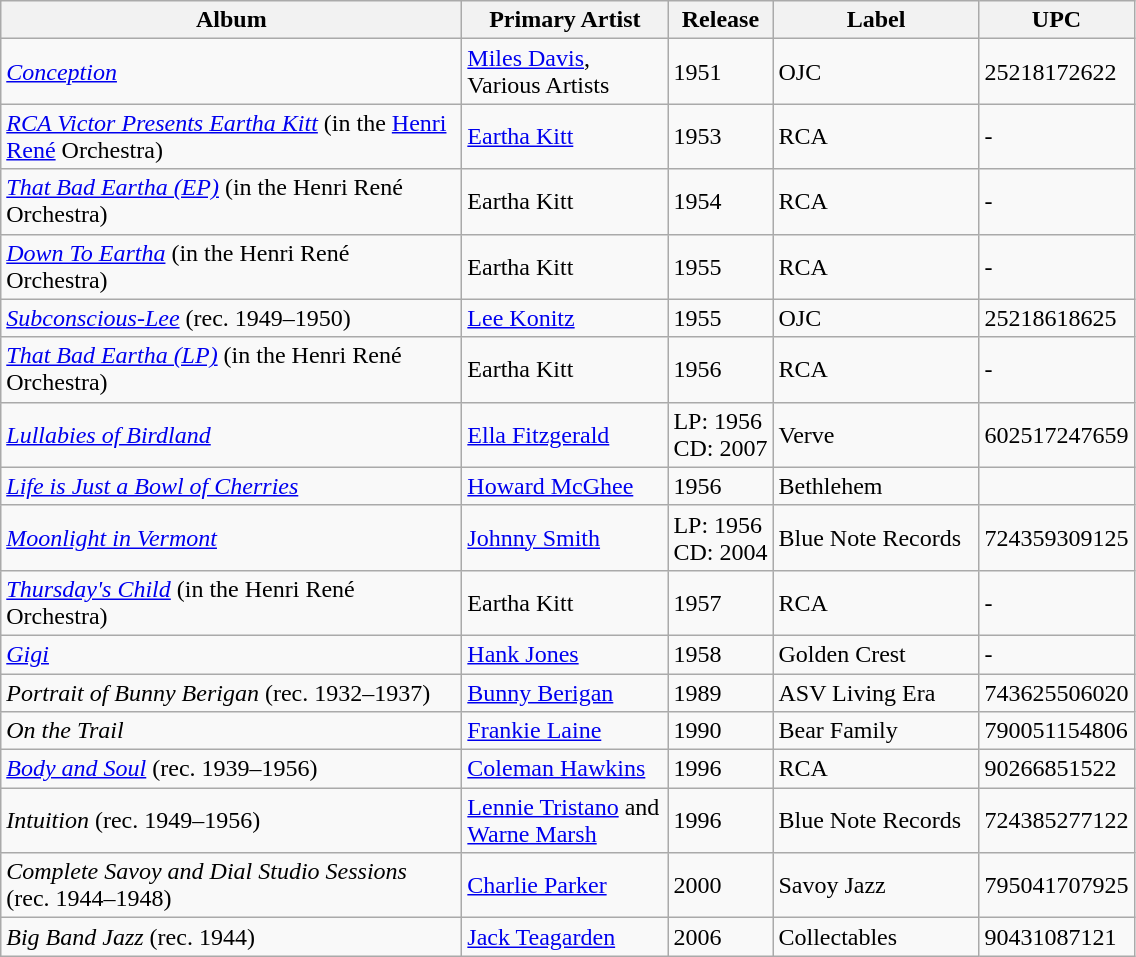<table class="wikitable" style="text-align:left">
<tr>
<th style="width:300px;">Album</th>
<th style="width:130px;">Primary Artist</th>
<th>Release</th>
<th style="width:130px;">Label</th>
<th>UPC</th>
</tr>
<tr>
<td><em><a href='#'>Conception</a></em></td>
<td><a href='#'>Miles Davis</a>, Various Artists</td>
<td>1951</td>
<td>OJC</td>
<td>25218172622</td>
</tr>
<tr>
<td><em><a href='#'>RCA Victor Presents Eartha Kitt</a></em> (in the <a href='#'>Henri René</a> Orchestra)</td>
<td><a href='#'>Eartha Kitt</a></td>
<td>1953</td>
<td>RCA</td>
<td>-</td>
</tr>
<tr>
<td><em><a href='#'>That Bad Eartha (EP)</a></em> (in the Henri René Orchestra)</td>
<td>Eartha Kitt</td>
<td>1954</td>
<td>RCA</td>
<td>-</td>
</tr>
<tr>
<td><em><a href='#'>Down To Eartha</a></em> (in the Henri René Orchestra)</td>
<td>Eartha Kitt</td>
<td>1955</td>
<td>RCA</td>
<td>-</td>
</tr>
<tr>
<td><em><a href='#'>Subconscious-Lee</a></em> (rec. 1949–1950)</td>
<td><a href='#'>Lee Konitz</a></td>
<td>1955</td>
<td>OJC</td>
<td>25218618625</td>
</tr>
<tr>
<td><em><a href='#'>That Bad Eartha (LP)</a></em> (in the Henri René Orchestra)</td>
<td>Eartha Kitt</td>
<td>1956</td>
<td>RCA</td>
<td>-</td>
</tr>
<tr>
<td><em><a href='#'>Lullabies of Birdland</a></em></td>
<td><a href='#'>Ella Fitzgerald</a></td>
<td>LP: 1956<br>CD: 2007</td>
<td>Verve</td>
<td>602517247659</td>
</tr>
<tr>
<td><em><a href='#'>Life is Just a Bowl of Cherries</a></em></td>
<td><a href='#'>Howard McGhee</a></td>
<td>1956</td>
<td>Bethlehem</td>
<td></td>
</tr>
<tr>
<td><em><a href='#'>Moonlight in Vermont</a></em></td>
<td><a href='#'>Johnny Smith</a></td>
<td>LP: 1956<br>CD: 2004</td>
<td>Blue Note Records</td>
<td>724359309125</td>
</tr>
<tr>
<td><em><a href='#'>Thursday's Child</a></em> (in the Henri René Orchestra)</td>
<td>Eartha Kitt</td>
<td>1957</td>
<td>RCA</td>
<td>-</td>
</tr>
<tr>
<td><em><a href='#'>Gigi</a></em></td>
<td><a href='#'>Hank Jones</a></td>
<td>1958</td>
<td>Golden Crest</td>
<td>-</td>
</tr>
<tr>
<td><em>Portrait of Bunny Berigan</em> (rec. 1932–1937)</td>
<td><a href='#'>Bunny Berigan</a></td>
<td>1989</td>
<td>ASV Living Era</td>
<td>743625506020</td>
</tr>
<tr>
<td><em>On the Trail</em></td>
<td><a href='#'>Frankie Laine</a></td>
<td>1990</td>
<td>Bear Family</td>
<td>790051154806</td>
</tr>
<tr>
<td><em><a href='#'>Body and Soul</a></em> (rec. 1939–1956)</td>
<td><a href='#'>Coleman Hawkins</a></td>
<td>1996</td>
<td>RCA</td>
<td>90266851522</td>
</tr>
<tr>
<td><em>Intuition</em> (rec. 1949–1956)</td>
<td><a href='#'>Lennie Tristano</a> and <a href='#'>Warne Marsh</a></td>
<td>1996</td>
<td>Blue Note Records</td>
<td>724385277122</td>
</tr>
<tr>
<td><em>Complete Savoy and Dial Studio Sessions</em><br>(rec. 1944–1948)</td>
<td><a href='#'>Charlie Parker</a></td>
<td>2000</td>
<td>Savoy Jazz</td>
<td>795041707925</td>
</tr>
<tr>
<td><em>Big Band Jazz</em> (rec. 1944)</td>
<td><a href='#'>Jack Teagarden</a></td>
<td>2006</td>
<td>Collectables</td>
<td>90431087121</td>
</tr>
</table>
